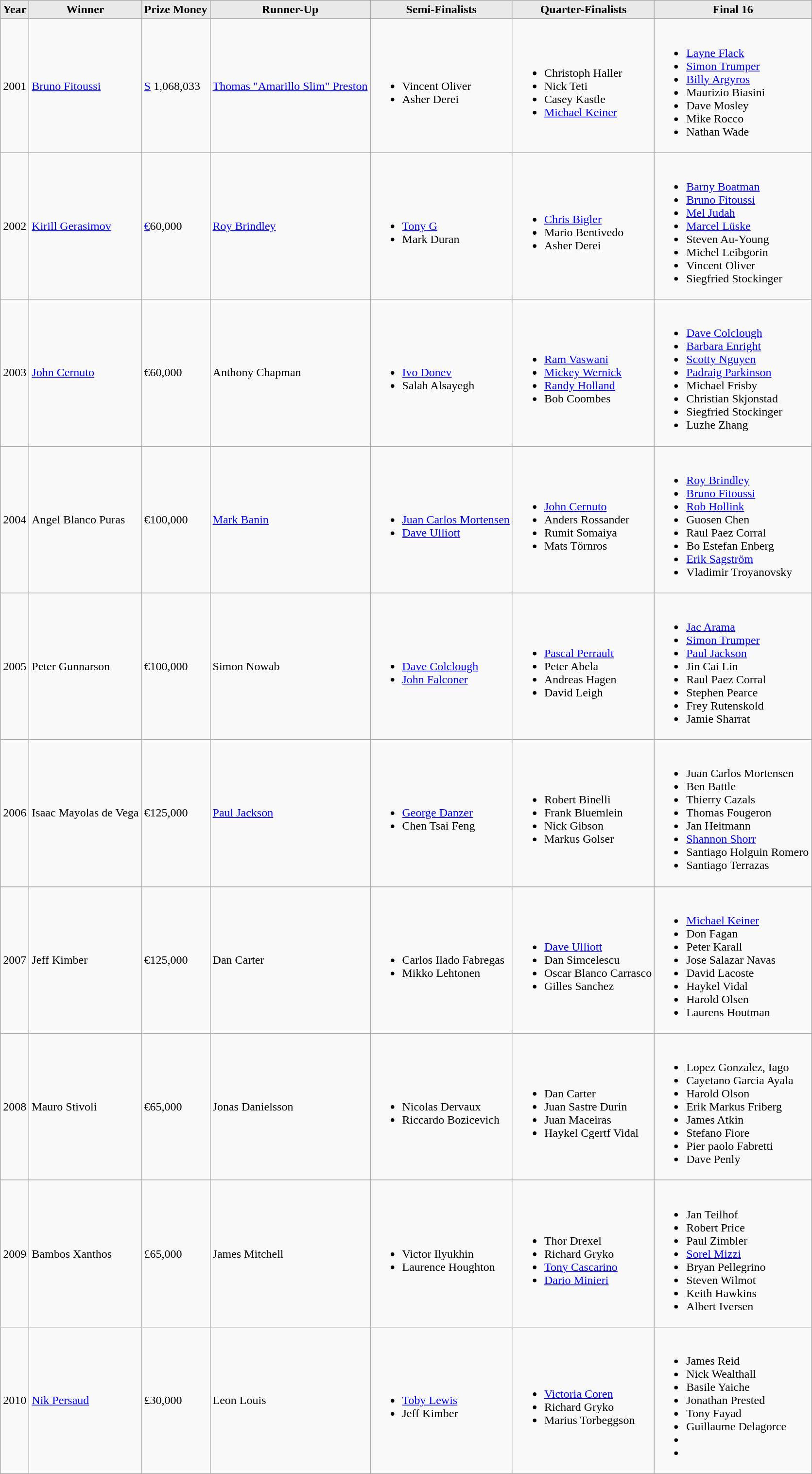<table class="wikitable">
<tr>
<th style="background: #E9E9E9;">Year</th>
<th style="background: #E9E9E9;">Winner</th>
<th style="background: #E9E9E9;">Prize Money</th>
<th style="background: #E9E9E9;">Runner-Up</th>
<th style="background: #E9E9E9;">Semi-Finalists</th>
<th style="background: #E9E9E9;">Quarter-Finalists</th>
<th style="background: #E9E9E9;">Final 16</th>
</tr>
<tr>
<td>2001</td>
<td><a href='#'>Bruno Fitoussi</a></td>
<td><a href='#'>S</a> 1,068,033</td>
<td><a href='#'>Thomas "Amarillo Slim" Preston</a></td>
<td><br><ul><li>Vincent Oliver</li><li>Asher Derei</li></ul></td>
<td><br><ul><li>Christoph Haller</li><li>Nick Teti</li><li>Casey Kastle</li><li><a href='#'>Michael Keiner</a></li></ul></td>
<td><br><ul><li><a href='#'>Layne Flack</a></li><li><a href='#'>Simon Trumper</a></li><li><a href='#'>Billy Argyros</a></li><li>Maurizio Biasini</li><li>Dave Mosley</li><li>Mike Rocco</li><li>Nathan Wade</li></ul></td>
</tr>
<tr>
<td>2002</td>
<td><a href='#'>Kirill Gerasimov</a></td>
<td><a href='#'>€</a>60,000</td>
<td><a href='#'>Roy Brindley</a></td>
<td><br><ul><li><a href='#'>Tony G</a></li><li>Mark Duran</li></ul></td>
<td><br><ul><li><a href='#'>Chris Bigler</a></li><li>Mario Bentivedo</li><li>Asher Derei</li></ul></td>
<td><br><ul><li><a href='#'>Barny Boatman</a></li><li><a href='#'>Bruno Fitoussi</a></li><li><a href='#'>Mel Judah</a></li><li><a href='#'>Marcel Lüske</a></li><li>Steven Au-Young</li><li>Michel Leibgorin</li><li>Vincent Oliver</li><li>Siegfried Stockinger</li></ul></td>
</tr>
<tr>
<td>2003</td>
<td><a href='#'>John Cernuto</a></td>
<td>€60,000</td>
<td>Anthony Chapman</td>
<td><br><ul><li><a href='#'>Ivo Donev</a></li><li>Salah Alsayegh</li></ul></td>
<td><br><ul><li><a href='#'>Ram Vaswani</a></li><li><a href='#'>Mickey Wernick</a></li><li><a href='#'>Randy Holland</a></li><li>Bob Coombes</li></ul></td>
<td><br><ul><li><a href='#'>Dave Colclough</a></li><li><a href='#'>Barbara Enright</a></li><li><a href='#'>Scotty Nguyen</a></li><li><a href='#'>Padraig Parkinson</a></li><li>Michael Frisby</li><li>Christian Skjonstad</li><li>Siegfried Stockinger</li><li>Luzhe Zhang</li></ul></td>
</tr>
<tr>
<td>2004</td>
<td>Angel Blanco Puras</td>
<td>€100,000</td>
<td><a href='#'>Mark Banin</a></td>
<td><br><ul><li><a href='#'>Juan Carlos Mortensen</a></li><li><a href='#'>Dave Ulliott</a></li></ul></td>
<td><br><ul><li><a href='#'>John Cernuto</a></li><li>Anders Rossander</li><li>Rumit Somaiya</li><li>Mats Törnros</li></ul></td>
<td><br><ul><li><a href='#'>Roy Brindley</a></li><li><a href='#'>Bruno Fitoussi</a></li><li><a href='#'>Rob Hollink</a></li><li>Guosen Chen</li><li>Raul Paez Corral</li><li>Bo Estefan Enberg</li><li><a href='#'>Erik Sagström</a></li><li>Vladimir Troyanovsky</li></ul></td>
</tr>
<tr>
<td>2005</td>
<td>Peter Gunnarson</td>
<td>€100,000</td>
<td>Simon Nowab</td>
<td><br><ul><li><a href='#'>Dave Colclough</a></li><li><a href='#'>John Falconer</a></li></ul></td>
<td><br><ul><li><a href='#'>Pascal Perrault</a></li><li>Peter Abela</li><li>Andreas Hagen</li><li>David Leigh</li></ul></td>
<td><br><ul><li><a href='#'>Jac Arama</a></li><li><a href='#'>Simon Trumper</a></li><li><a href='#'>Paul Jackson</a></li><li>Jin Cai Lin</li><li>Raul Paez Corral</li><li>Stephen Pearce</li><li>Frey Rutenskold</li><li>Jamie Sharrat</li></ul></td>
</tr>
<tr>
<td>2006</td>
<td>Isaac Mayolas de Vega</td>
<td>€125,000</td>
<td><a href='#'>Paul Jackson</a></td>
<td><br><ul><li><a href='#'>George Danzer</a></li><li>Chen Tsai Feng</li></ul></td>
<td><br><ul><li>Robert Binelli</li><li>Frank Bluemlein</li><li>Nick Gibson</li><li>Markus Golser</li></ul></td>
<td><br><ul><li>Juan Carlos Mortensen</li><li>Ben Battle</li><li>Thierry Cazals</li><li>Thomas Fougeron</li><li>Jan Heitmann</li><li><a href='#'>Shannon Shorr</a></li><li>Santiago Holguin Romero</li><li>Santiago Terrazas</li></ul></td>
</tr>
<tr>
<td>2007</td>
<td>Jeff Kimber</td>
<td>€125,000</td>
<td>Dan Carter</td>
<td><br><ul><li>Carlos Ilado Fabregas</li><li>Mikko Lehtonen</li></ul></td>
<td><br><ul><li><a href='#'>Dave Ulliott</a></li><li>Dan Simcelescu</li><li>Oscar Blanco Carrasco</li><li>Gilles Sanchez</li></ul></td>
<td><br><ul><li><a href='#'>Michael Keiner</a></li><li>Don Fagan</li><li>Peter Karall</li><li>Jose Salazar Navas</li><li>David Lacoste</li><li>Haykel Vidal</li><li>Harold Olsen</li><li>Laurens Houtman</li></ul></td>
</tr>
<tr>
<td>2008</td>
<td>Mauro Stivoli</td>
<td>€65,000</td>
<td>Jonas Danielsson</td>
<td><br><ul><li>Nicolas Dervaux</li><li>Riccardo Bozicevich</li></ul></td>
<td><br><ul><li>Dan Carter</li><li>Juan Sastre Durin</li><li>Juan Maceiras</li><li>Haykel Cgertf Vidal</li></ul></td>
<td><br><ul><li>Lopez Gonzalez, Iago</li><li>Cayetano Garcia Ayala</li><li>Harold Olson</li><li>Erik Markus Friberg</li><li>James Atkin</li><li>Stefano Fiore</li><li>Pier paolo Fabretti</li><li>Dave Penly</li></ul></td>
</tr>
<tr>
<td>2009</td>
<td>Bambos Xanthos</td>
<td>£65,000</td>
<td>James Mitchell</td>
<td><br><ul><li>Victor Ilyukhin</li><li>Laurence Houghton</li></ul></td>
<td><br><ul><li>Thor Drexel</li><li>Richard Gryko</li><li><a href='#'>Tony Cascarino</a></li><li><a href='#'>Dario Minieri</a></li></ul></td>
<td><br><ul><li>Jan Teilhof</li><li>Robert Price</li><li>Paul Zimbler</li><li><a href='#'>Sorel Mizzi</a></li><li>Bryan Pellegrino</li><li>Steven Wilmot</li><li>Keith Hawkins</li><li>Albert Iversen</li></ul></td>
</tr>
<tr>
<td>2010</td>
<td><a href='#'>Nik Persaud</a></td>
<td>£30,000</td>
<td>Leon Louis</td>
<td><br><ul><li><a href='#'>Toby Lewis</a></li><li>Jeff Kimber</li></ul></td>
<td><br><ul><li><a href='#'>Victoria Coren</a></li><li>Richard Gryko</li><li>Marius Torbeggson</li></ul></td>
<td><br><ul><li>James Reid</li><li>Nick Wealthall</li><li>Basile Yaiche</li><li>Jonathan Prested</li><li>Tony Fayad</li><li>Guillaume Delagorce</li><li></li><li></li></ul></td>
</tr>
</table>
